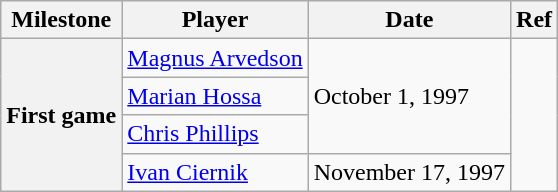<table class="wikitable">
<tr>
<th scope="col">Milestone</th>
<th scope="col">Player</th>
<th scope="col">Date</th>
<th scope="col">Ref</th>
</tr>
<tr>
<th rowspan=4>First game</th>
<td><a href='#'>Magnus Arvedson</a></td>
<td rowspan=3>October 1, 1997</td>
<td rowspan=4></td>
</tr>
<tr>
<td><a href='#'>Marian Hossa</a></td>
</tr>
<tr>
<td><a href='#'>Chris Phillips</a></td>
</tr>
<tr>
<td><a href='#'>Ivan Ciernik</a></td>
<td>November 17, 1997</td>
</tr>
</table>
